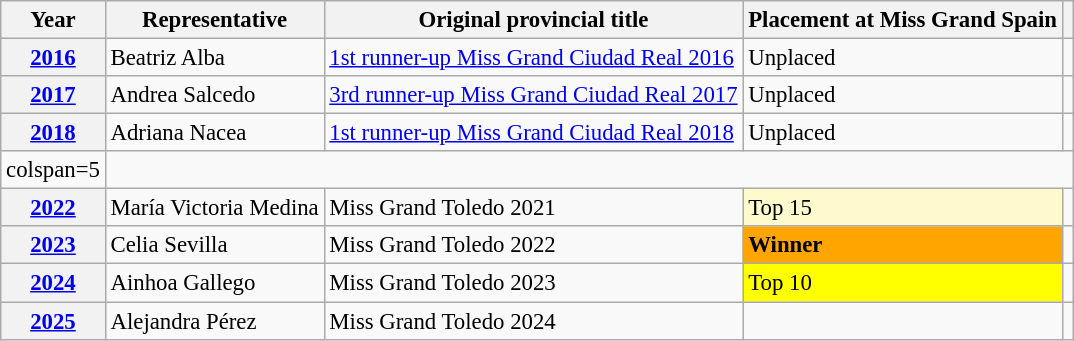<table class="wikitable defaultcenter col2left" style="font-size:95%;">
<tr>
<th>Year</th>
<th>Representative</th>
<th>Original provincial title</th>
<th>Placement at Miss Grand Spain</th>
<th></th>
</tr>
<tr>
<th><a href='#'>2016</a></th>
<td>Beatriz Alba</td>
<td><a href='#'>1st runner-up Miss Grand Ciudad Real 2016</a></td>
<td>Unplaced</td>
<td></td>
</tr>
<tr>
<th><a href='#'>2017</a></th>
<td>Andrea Salcedo</td>
<td><a href='#'>3rd runner-up Miss Grand Ciudad Real 2017</a></td>
<td>Unplaced</td>
<td></td>
</tr>
<tr>
<th><a href='#'>2018</a></th>
<td>Adriana Nacea</td>
<td><a href='#'>1st runner-up Miss Grand Ciudad Real 2018</a></td>
<td>Unplaced</td>
<td></td>
</tr>
<tr>
<td>colspan=5 </td>
</tr>
<tr>
<th><a href='#'>2022</a></th>
<td>María Victoria Medina</td>
<td>Miss Grand Toledo 2021</td>
<td bgcolor=#FFFACD>Top 15</td>
<td></td>
</tr>
<tr>
<th><a href='#'>2023</a></th>
<td>Celia Sevilla</td>
<td>Miss Grand Toledo 2022</td>
<td bgcolor=orange><strong>Winner</strong></td>
<td></td>
</tr>
<tr>
<th><a href='#'>2024</a></th>
<td>Ainhoa Gallego</td>
<td>Miss Grand Toledo 2023</td>
<td bgcolor=yellow>Top 10</td>
<td></td>
</tr>
<tr>
<th><a href='#'>2025</a></th>
<td>Alejandra Pérez</td>
<td>Miss Grand Toledo 2024</td>
<td></td>
</tr>
</table>
